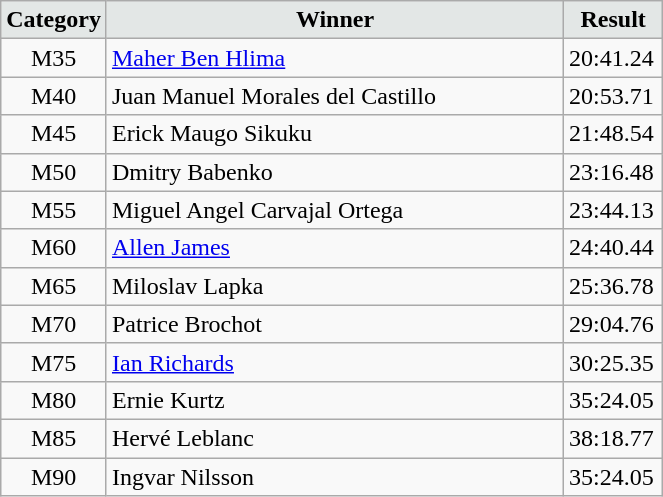<table class="wikitable" width=35%>
<tr>
<td width=15% align="center" bgcolor=#E3E7E6><strong>Category</strong></td>
<td align="center" bgcolor=#E3E7E6> <strong>Winner</strong></td>
<td width=15% align="center" bgcolor=#E3E7E6><strong>Result</strong></td>
</tr>
<tr>
<td align="center">M35</td>
<td> <a href='#'>Maher Ben Hlima</a></td>
<td>20:41.24</td>
</tr>
<tr>
<td align="center">M40</td>
<td> Juan Manuel Morales del Castillo</td>
<td>20:53.71</td>
</tr>
<tr>
<td align="center">M45</td>
<td> Erick Maugo Sikuku</td>
<td>21:48.54</td>
</tr>
<tr>
<td align="center">M50</td>
<td> Dmitry Babenko</td>
<td>23:16.48</td>
</tr>
<tr>
<td align="center">M55</td>
<td> Miguel Angel Carvajal Ortega</td>
<td>23:44.13</td>
</tr>
<tr>
<td align="center">M60</td>
<td> <a href='#'>Allen James</a></td>
<td>24:40.44</td>
</tr>
<tr>
<td align="center">M65</td>
<td> Miloslav Lapka</td>
<td>25:36.78</td>
</tr>
<tr>
<td align="center">M70</td>
<td> Patrice Brochot</td>
<td>29:04.76</td>
</tr>
<tr>
<td align="center">M75</td>
<td> <a href='#'>Ian Richards</a></td>
<td>30:25.35</td>
</tr>
<tr>
<td align="center">M80</td>
<td> Ernie Kurtz</td>
<td>35:24.05</td>
</tr>
<tr>
<td align="center">M85</td>
<td> Hervé Leblanc</td>
<td>38:18.77</td>
</tr>
<tr>
<td align="center">M90</td>
<td> Ingvar Nilsson</td>
<td>35:24.05</td>
</tr>
</table>
